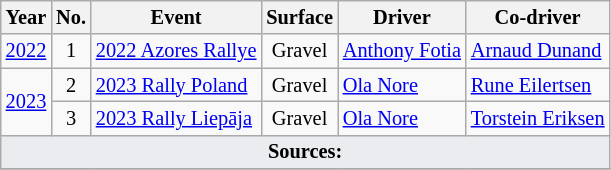<table class="wikitable" style="font-size: 85%; ">
<tr>
<th>Year</th>
<th>No.</th>
<th>Event</th>
<th>Surface</th>
<th>Driver</th>
<th>Co-driver</th>
</tr>
<tr>
<td align="center" rowspan="1"><a href='#'>2022</a></td>
<td align="center">1</td>
<td> <a href='#'>2022 Azores Rallye</a></td>
<td align="center">Gravel</td>
<td> <a href='#'>Anthony Fotia</a></td>
<td> <a href='#'>Arnaud Dunand</a></td>
</tr>
<tr>
<td align="center" rowspan="2"><a href='#'>2023</a></td>
<td align="center">2</td>
<td> <a href='#'>2023 Rally Poland</a></td>
<td align="center">Gravel</td>
<td> <a href='#'>Ola Nore</a></td>
<td> <a href='#'>Rune Eilertsen</a></td>
</tr>
<tr>
<td align="center">3</td>
<td> <a href='#'>2023 Rally Liepāja</a></td>
<td align="center">Gravel</td>
<td> <a href='#'>Ola Nore</a></td>
<td> <a href='#'>Torstein Eriksen</a></td>
</tr>
<tr>
<td colspan="6" style="background-color:#EAECF0;text-align:center"><strong>Sources:</strong></td>
</tr>
<tr>
</tr>
</table>
